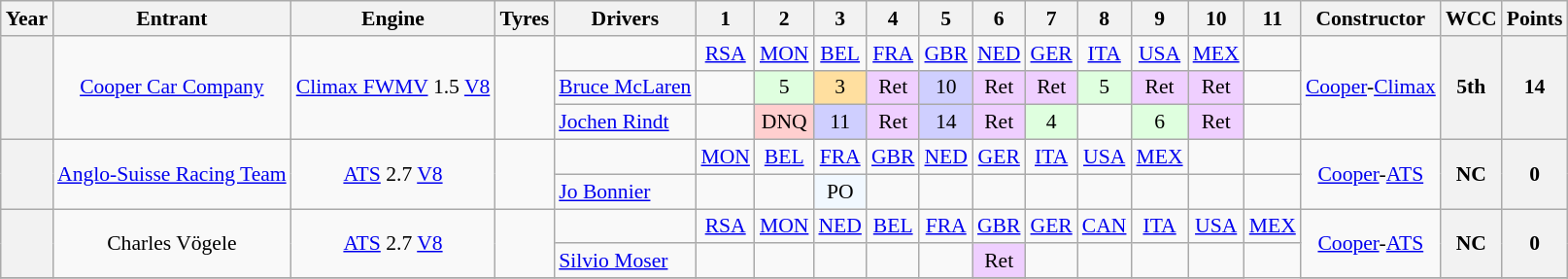<table class="wikitable" style="font-size:90%; text-align:center">
<tr>
<th>Year</th>
<th>Entrant</th>
<th>Engine</th>
<th>Tyres</th>
<th>Drivers</th>
<th>1</th>
<th>2</th>
<th>3</th>
<th>4</th>
<th>5</th>
<th>6</th>
<th>7</th>
<th>8</th>
<th>9</th>
<th>10</th>
<th>11</th>
<th>Constructor</th>
<th>WCC</th>
<th>Points</th>
</tr>
<tr>
<th rowspan="3"></th>
<td rowspan="3"><a href='#'>Cooper Car Company</a></td>
<td rowspan="3"><a href='#'>Climax FWMV</a> 1.5 <a href='#'>V8</a></td>
<td rowspan="3"></td>
<td></td>
<td><a href='#'>RSA</a></td>
<td><a href='#'>MON</a></td>
<td><a href='#'>BEL</a></td>
<td><a href='#'>FRA</a></td>
<td><a href='#'>GBR</a></td>
<td><a href='#'>NED</a></td>
<td><a href='#'>GER</a></td>
<td><a href='#'>ITA</a></td>
<td><a href='#'>USA</a></td>
<td><a href='#'>MEX</a></td>
<td></td>
<td rowspan="3"><a href='#'>Cooper</a>-<a href='#'>Climax</a></td>
<th rowspan="3">5th</th>
<th rowspan="3">14</th>
</tr>
<tr>
<td style="text-align:left"><a href='#'>Bruce McLaren</a></td>
<td></td>
<td style="background:#DFFFDF">5</td>
<td style="background:#ffdf9f;">3</td>
<td style="background:#efcfff;">Ret</td>
<td style="background:#cfcfff;">10</td>
<td style="background:#efcfff;">Ret</td>
<td style="background:#efcfff;">Ret</td>
<td style="background:#dfffdf;">5</td>
<td style="background:#efcfff;">Ret</td>
<td style="background:#efcfff;">Ret</td>
<td></td>
</tr>
<tr>
<td style="text-align:left"><a href='#'>Jochen Rindt</a></td>
<td></td>
<td style="background:#ffcfcf;">DNQ</td>
<td style="background:#cfcfff;">11</td>
<td style="background:#efcfff;">Ret</td>
<td style="background:#cfcfff;">14</td>
<td style="background:#efcfff;">Ret</td>
<td style="background:#dfffdf;">4</td>
<td></td>
<td style="background:#dfffdf;">6</td>
<td style="background:#efcfff;">Ret</td>
</tr>
<tr>
<th rowspan="2"></th>
<td rowspan="2"><a href='#'>Anglo-Suisse Racing Team</a></td>
<td rowspan="2"><a href='#'>ATS</a> 2.7 <a href='#'>V8</a></td>
<td rowspan="2"></td>
<td></td>
<td><a href='#'>MON</a></td>
<td><a href='#'>BEL</a></td>
<td><a href='#'>FRA</a></td>
<td><a href='#'>GBR</a></td>
<td><a href='#'>NED</a></td>
<td><a href='#'>GER</a></td>
<td><a href='#'>ITA</a></td>
<td><a href='#'>USA</a></td>
<td><a href='#'>MEX</a></td>
<td></td>
<td></td>
<td rowspan="2"><a href='#'>Cooper</a>-<a href='#'>ATS</a></td>
<th rowspan="2">NC</th>
<th rowspan="2">0</th>
</tr>
<tr>
<td style="text-align:left"><a href='#'>Jo Bonnier</a></td>
<td></td>
<td></td>
<td style="background:#F1F8FF;">PO</td>
<td></td>
<td></td>
<td></td>
<td></td>
<td></td>
<td></td>
<td></td>
<td></td>
</tr>
<tr>
<th rowspan="2"></th>
<td rowspan="2">Charles Vögele</td>
<td rowspan="2"><a href='#'>ATS</a> 2.7 <a href='#'>V8</a></td>
<td rowspan="2"></td>
<td></td>
<td><a href='#'>RSA</a></td>
<td><a href='#'>MON</a></td>
<td><a href='#'>NED</a></td>
<td><a href='#'>BEL</a></td>
<td><a href='#'>FRA</a></td>
<td><a href='#'>GBR</a></td>
<td><a href='#'>GER</a></td>
<td><a href='#'>CAN</a></td>
<td><a href='#'>ITA</a></td>
<td><a href='#'>USA</a></td>
<td><a href='#'>MEX</a></td>
<td rowspan="2"><a href='#'>Cooper</a>-<a href='#'>ATS</a></td>
<th rowspan="2">NC</th>
<th rowspan="2">0</th>
</tr>
<tr>
<td style="text-align:left"><a href='#'>Silvio Moser</a></td>
<td></td>
<td></td>
<td></td>
<td></td>
<td></td>
<td style="background:#efcfff;">Ret</td>
<td></td>
<td></td>
<td></td>
<td></td>
</tr>
<tr>
</tr>
</table>
